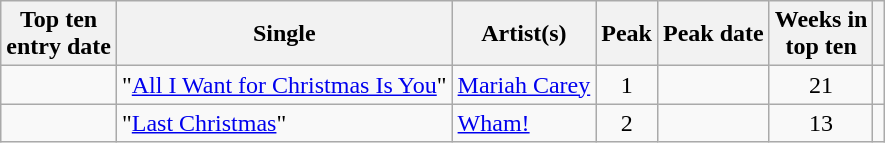<table class="wikitable sortable">
<tr>
<th>Top ten<br>entry date</th>
<th>Single</th>
<th>Artist(s)</th>
<th data-sort-type="number">Peak</th>
<th>Peak date</th>
<th data-sort-type="number">Weeks in<br>top ten</th>
<th></th>
</tr>
<tr>
<td></td>
<td>"<a href='#'>All I Want for Christmas Is You</a>" </td>
<td><a href='#'>Mariah Carey</a></td>
<td style="text-align:center;">1</td>
<td></td>
<td style="text-align:center;">21</td>
<td></td>
</tr>
<tr>
<td></td>
<td>"<a href='#'>Last Christmas</a>" </td>
<td><a href='#'>Wham!</a></td>
<td style="text-align:center;">2</td>
<td></td>
<td style="text-align:center;">13</td>
<td style="text-align:center;"></td>
</tr>
</table>
